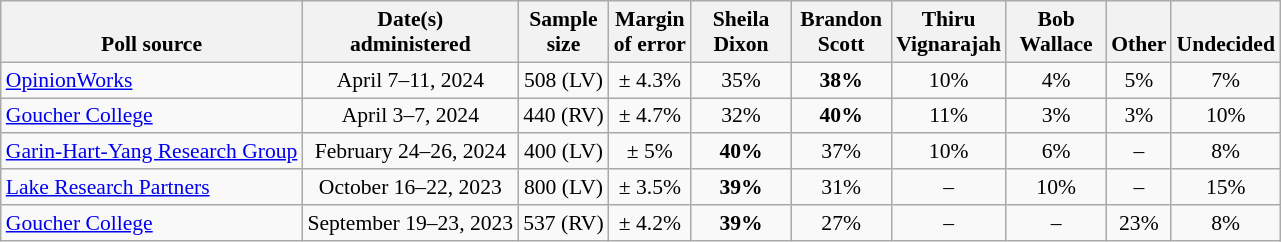<table class="wikitable" style="font-size:90%;text-align:center;">
<tr valign=bottom>
<th>Poll source</th>
<th>Date(s)<br>administered</th>
<th>Sample<br>size</th>
<th>Margin<br>of error</th>
<th style="width:60px;">Sheila<br>Dixon</th>
<th style="width:60px;">Brandon<br>Scott</th>
<th style="width:60px;">Thiru<br>Vignarajah</th>
<th style="width:60px;">Bob<br>Wallace</th>
<th>Other</th>
<th>Undecided</th>
</tr>
<tr>
<td align=left><a href='#'>OpinionWorks</a></td>
<td>April 7–11, 2024</td>
<td>508 (LV)</td>
<td>± 4.3%</td>
<td>35%</td>
<td><strong>38%</strong></td>
<td>10%</td>
<td>4%</td>
<td>5%</td>
<td>7%</td>
</tr>
<tr>
<td align=left><a href='#'>Goucher College</a></td>
<td>April 3–7, 2024</td>
<td>440 (RV)</td>
<td>± 4.7%</td>
<td>32%</td>
<td><strong>40%</strong></td>
<td>11%</td>
<td>3%</td>
<td>3%</td>
<td>10%</td>
</tr>
<tr>
<td align=left><a href='#'>Garin-Hart-Yang Research Group</a></td>
<td>February 24–26, 2024</td>
<td>400 (LV)</td>
<td>± 5%</td>
<td><strong>40%</strong></td>
<td>37%</td>
<td>10%</td>
<td>6%</td>
<td>–</td>
<td>8%</td>
</tr>
<tr>
<td align=left><a href='#'>Lake Research Partners</a></td>
<td>October 16–22, 2023</td>
<td>800 (LV)</td>
<td>± 3.5%</td>
<td><strong>39%</strong></td>
<td>31%</td>
<td>–</td>
<td>10%</td>
<td>–</td>
<td>15%</td>
</tr>
<tr>
<td align=left><a href='#'>Goucher College</a></td>
<td>September 19–23, 2023</td>
<td>537 (RV)</td>
<td>± 4.2%</td>
<td><strong>39%</strong></td>
<td>27%</td>
<td>–</td>
<td>–</td>
<td>23%</td>
<td>8%</td>
</tr>
</table>
